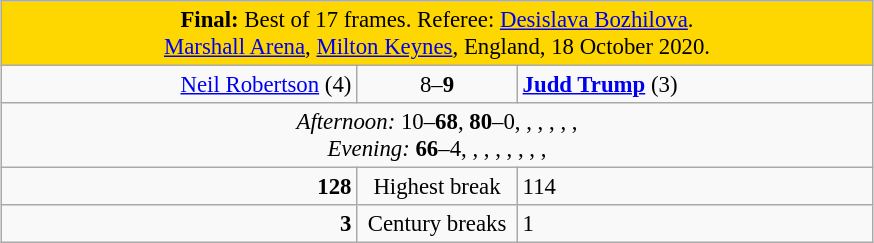<table class="wikitable" style="font-size: 95%; margin: 1em auto 1em auto;">
<tr>
<td colspan="3" align="center" bgcolor="#ffd700"><strong>Final:</strong> Best of 17 frames. Referee: <a href='#'>Desislava Bozhilova</a>.<br><a href='#'>Marshall Arena</a>, <a href='#'>Milton Keynes</a>, England, 18 October 2020.</td>
</tr>
<tr>
<td width="230" align="right"><a href='#'>Neil Robertson</a> (4)<br></td>
<td width="100" align="center">8–<strong>9</strong></td>
<td width="230"><strong><a href='#'>Judd Trump</a></strong> (3)<br></td>
</tr>
<tr>
<td colspan="3" align="center" style="font-size: 100%"><em>Afternoon:</em> 10–<strong>68</strong>, <strong>80</strong>–0, , , , , , <br> <em>Evening:</em> <strong>66</strong>–4, , , , , , , , </td>
</tr>
<tr>
<td align="right"><strong>128</strong></td>
<td align="center">Highest break</td>
<td>114</td>
</tr>
<tr>
<td align="right"><strong>3</strong></td>
<td align="center">Century breaks</td>
<td>1</td>
</tr>
</table>
